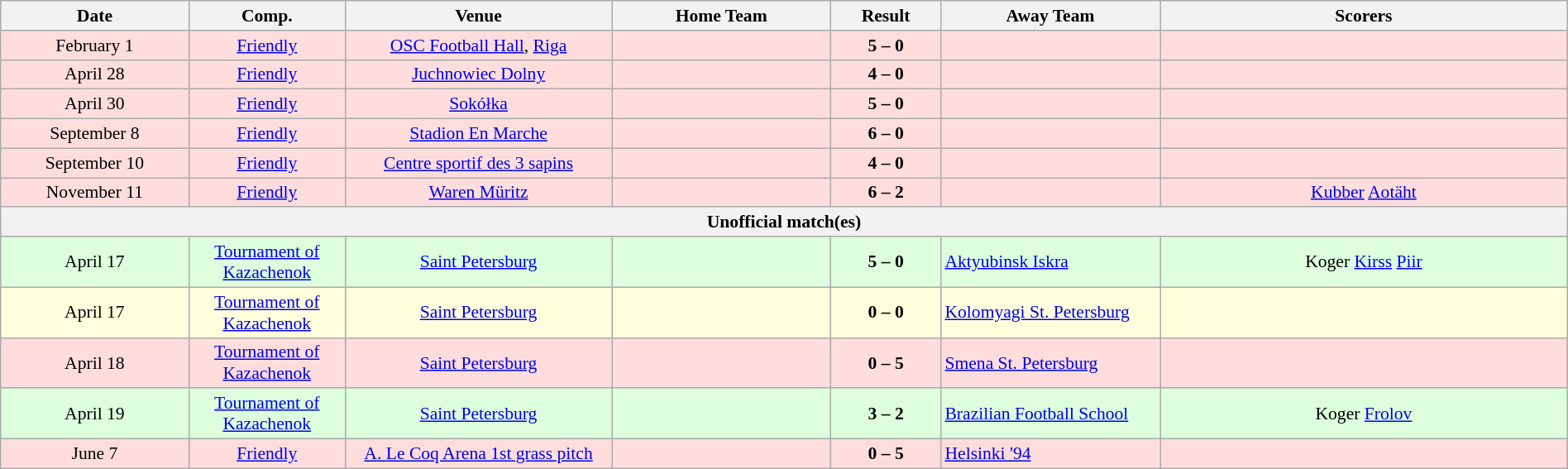<table class="wikitable collapsible collapsed" width=100% style="font-size: 90%">
<tr>
<th width=12%>Date</th>
<th width=10%>Comp.</th>
<th width=17%>Venue</th>
<th width=14%>Home Team</th>
<th width=7%>Result</th>
<th width=14%>Away Team</th>
<th width=26%>Scorers</th>
</tr>
<tr bgcolor="#ffdddd" align="center">
<td>February 1</td>
<td><a href='#'>Friendly</a></td>
<td><a href='#'>OSC Football Hall</a>, <a href='#'>Riga</a></td>
<td align="left"></td>
<td><strong>5 – 0</strong></td>
<td align="left"></td>
<td></td>
</tr>
<tr bgcolor="#ffdddd" align="center">
<td>April 28</td>
<td><a href='#'>Friendly</a></td>
<td><a href='#'>Juchnowiec Dolny</a></td>
<td align="left"></td>
<td><strong>4 – 0</strong></td>
<td align="left"></td>
<td></td>
</tr>
<tr bgcolor="#ffdddd" align="center">
<td>April 30</td>
<td><a href='#'>Friendly</a></td>
<td><a href='#'>Sokółka</a></td>
<td align="left"></td>
<td><strong>5 – 0</strong></td>
<td align="left"></td>
<td></td>
</tr>
<tr bgcolor="#ffdddd" align="center">
<td>September 8</td>
<td><a href='#'>Friendly</a></td>
<td><a href='#'>Stadion En Marche</a></td>
<td align="left"></td>
<td><strong>6 – 0</strong></td>
<td align="left"></td>
<td></td>
</tr>
<tr bgcolor="#ffdddd" align="center">
<td>September 10</td>
<td><a href='#'>Friendly</a></td>
<td><a href='#'>Centre sportif des 3 sapins</a></td>
<td align="left"></td>
<td><strong>4 – 0</strong></td>
<td align="left"></td>
<td></td>
</tr>
<tr bgcolor="#ffdddd" align="center">
<td>November 11</td>
<td><a href='#'>Friendly</a></td>
<td><a href='#'>Waren Müritz</a></td>
<td align="left"></td>
<td><strong>6 – 2</strong></td>
<td align="left"></td>
<td><a href='#'>Kubber</a>  <a href='#'>Aotäht</a> </td>
</tr>
<tr>
<th colspan="8">Unofficial match(es)</th>
</tr>
<tr bgcolor="#ddffdd" align="center">
<td>April 17</td>
<td><a href='#'>Tournament of Kazachenok</a></td>
<td><a href='#'>Saint Petersburg</a></td>
<td align="left"></td>
<td><strong>5 – 0</strong></td>
<td align="left"><a href='#'>Aktyubinsk Iskra</a></td>
<td>Koger   <a href='#'>Kirss</a>   <a href='#'>Piir</a> </td>
</tr>
<tr bgcolor="#ffffdd" align="center">
<td>April 17</td>
<td><a href='#'>Tournament of Kazachenok</a></td>
<td><a href='#'>Saint Petersburg</a></td>
<td align="left"></td>
<td><strong>0 – 0</strong></td>
<td align="left"><a href='#'>Kolomyagi St. Petersburg</a></td>
<td></td>
</tr>
<tr bgcolor="#ffdddd" align="center">
<td>April 18</td>
<td><a href='#'>Tournament of Kazachenok</a></td>
<td><a href='#'>Saint Petersburg</a></td>
<td align="left"></td>
<td><strong>0 – 5</strong></td>
<td align="left"><a href='#'>Smena St. Petersburg</a></td>
<td></td>
</tr>
<tr bgcolor="#ddffdd" align="center">
<td>April 19</td>
<td><a href='#'>Tournament of Kazachenok</a></td>
<td><a href='#'>Saint Petersburg</a></td>
<td align="left"></td>
<td><strong>3 – 2</strong></td>
<td align="left"><a href='#'>Brazilian Football School</a></td>
<td>Koger   <a href='#'>Frolov</a> </td>
</tr>
<tr bgcolor="#ffdddd" align="center">
<td>June 7</td>
<td><a href='#'>Friendly</a></td>
<td><a href='#'>A. Le Coq Arena 1st grass pitch</a></td>
<td align="left"></td>
<td><strong>0 – 5</strong></td>
<td align="left"><a href='#'>Helsinki '94</a></td>
<td></td>
</tr>
</table>
